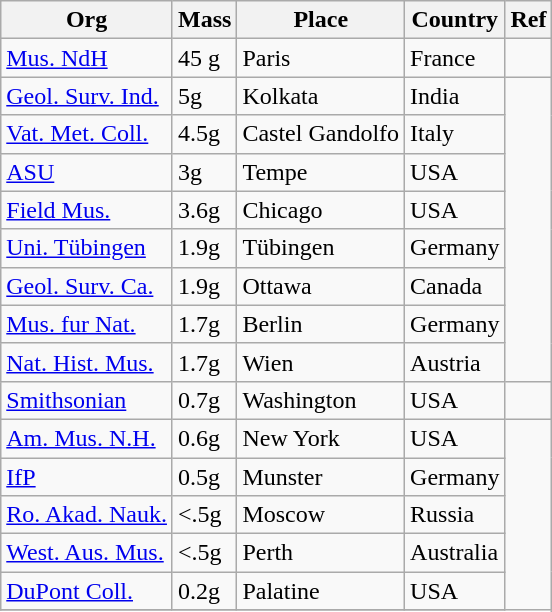<table class="wikitable">
<tr>
<th>Org</th>
<th>Mass</th>
<th>Place</th>
<th>Country</th>
<th>Ref</th>
</tr>
<tr>
<td><a href='#'>Mus. NdH</a></td>
<td>45 g</td>
<td>Paris</td>
<td>France</td>
<td></td>
</tr>
<tr>
<td><a href='#'>Geol. Surv. Ind.</a></td>
<td>5g</td>
<td>Kolkata</td>
<td>India</td>
</tr>
<tr>
<td><a href='#'>Vat. Met. Coll.</a></td>
<td>4.5g</td>
<td>Castel Gandolfo</td>
<td>Italy</td>
</tr>
<tr>
<td><a href='#'>ASU</a></td>
<td>3g</td>
<td>Tempe</td>
<td>USA</td>
</tr>
<tr>
<td><a href='#'>Field Mus.</a></td>
<td>3.6g</td>
<td>Chicago</td>
<td>USA</td>
</tr>
<tr>
<td><a href='#'>Uni. Tübingen</a></td>
<td>1.9g</td>
<td>Tübingen</td>
<td>Germany</td>
</tr>
<tr>
<td><a href='#'>Geol. Surv. Ca.</a></td>
<td>1.9g</td>
<td>Ottawa</td>
<td>Canada</td>
</tr>
<tr>
<td><a href='#'>Mus. fur Nat.</a></td>
<td>1.7g</td>
<td>Berlin</td>
<td>Germany</td>
</tr>
<tr>
<td><a href='#'>Nat. Hist. Mus.</a></td>
<td>1.7g</td>
<td>Wien</td>
<td>Austria</td>
</tr>
<tr>
<td><a href='#'>Smithsonian</a></td>
<td>0.7g</td>
<td>Washington</td>
<td>USA</td>
<td></td>
</tr>
<tr>
<td><a href='#'>Am. Mus. N.H.</a></td>
<td>0.6g</td>
<td>New York</td>
<td>USA</td>
</tr>
<tr>
<td><a href='#'>IfP</a></td>
<td>0.5g</td>
<td>Munster</td>
<td>Germany</td>
</tr>
<tr>
<td><a href='#'>Ro. Akad. Nauk.</a></td>
<td><.5g</td>
<td>Moscow</td>
<td>Russia</td>
</tr>
<tr>
<td><a href='#'>West. Aus. Mus.</a></td>
<td><.5g</td>
<td>Perth</td>
<td>Australia</td>
</tr>
<tr>
<td><a href='#'>DuPont Coll.</a></td>
<td>0.2g</td>
<td>Palatine</td>
<td>USA</td>
</tr>
<tr>
</tr>
</table>
